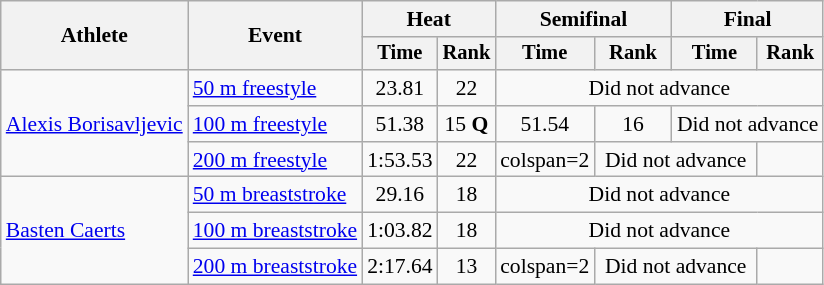<table class=wikitable style="font-size:90%">
<tr>
<th rowspan=2>Athlete</th>
<th rowspan=2>Event</th>
<th colspan="2">Heat</th>
<th colspan="2">Semifinal</th>
<th colspan="2">Final</th>
</tr>
<tr style="font-size:95%">
<th>Time</th>
<th>Rank</th>
<th>Time</th>
<th>Rank</th>
<th>Time</th>
<th>Rank</th>
</tr>
<tr align=center>
<td align=left rowspan=3><a href='#'>Alexis Borisavljevic</a></td>
<td align=left><a href='#'>50 m freestyle</a></td>
<td>23.81</td>
<td>22</td>
<td colspan=4>Did not advance</td>
</tr>
<tr align=center>
<td align=left><a href='#'>100 m freestyle</a></td>
<td>51.38</td>
<td>15 <strong>Q</strong></td>
<td>51.54</td>
<td>16</td>
<td colspan=2>Did not advance</td>
</tr>
<tr align=center>
<td align=left><a href='#'>200 m freestyle</a></td>
<td>1:53.53</td>
<td>22</td>
<td>colspan=2 </td>
<td colspan=2>Did not advance</td>
</tr>
<tr align=center>
<td align=left rowspan=3><a href='#'>Basten Caerts</a></td>
<td align=left><a href='#'>50 m breaststroke</a></td>
<td>29.16</td>
<td>18</td>
<td colspan=4>Did not advance</td>
</tr>
<tr align=center>
<td align=left><a href='#'>100 m breaststroke</a></td>
<td>1:03.82</td>
<td>18</td>
<td colspan=4>Did not advance</td>
</tr>
<tr align=center>
<td align=left><a href='#'>200 m breaststroke</a></td>
<td>2:17.64</td>
<td>13</td>
<td>colspan=2 </td>
<td colspan=2>Did not advance</td>
</tr>
</table>
